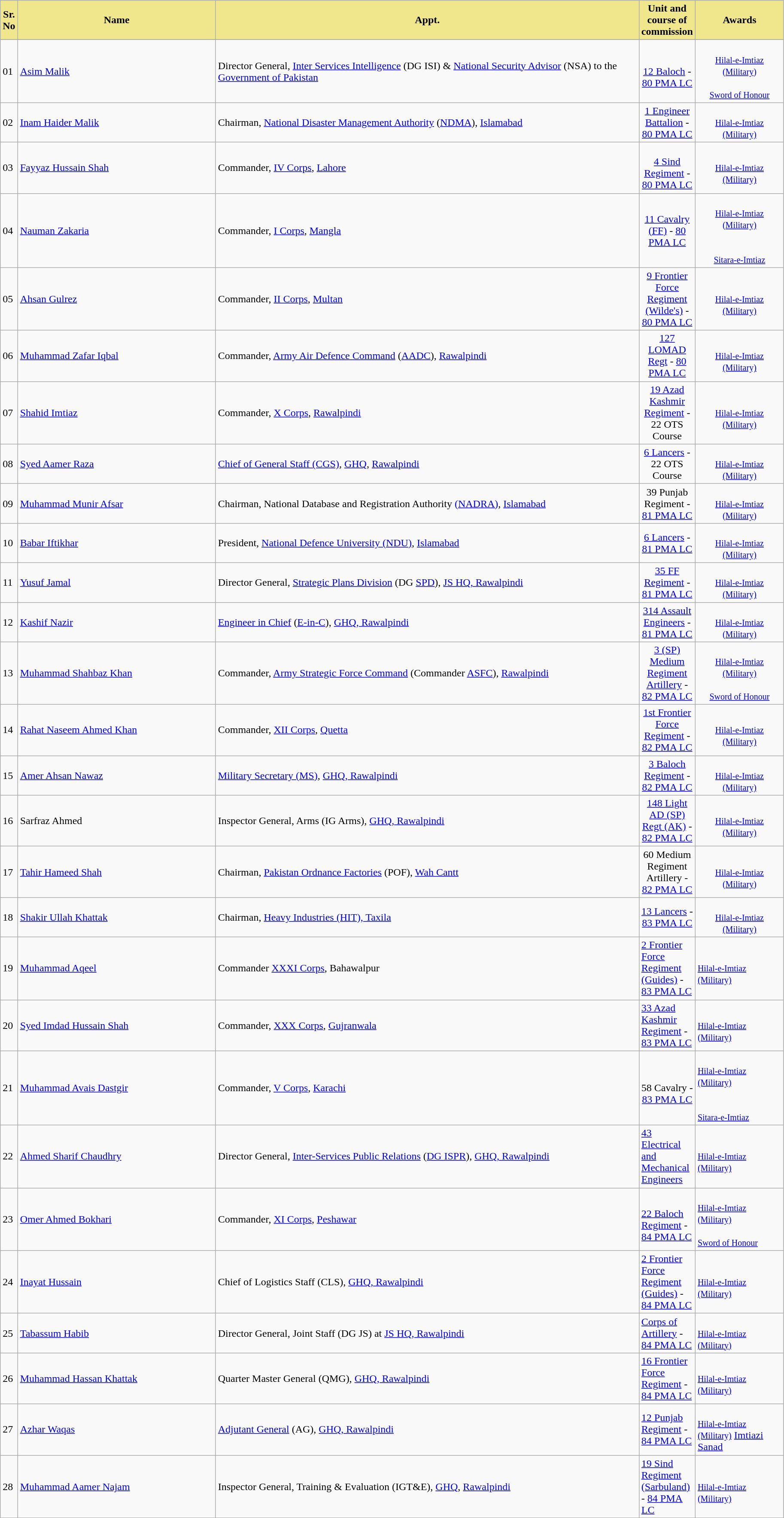<table class="wikitable sortable">
<tr>
<th style="background:#F0E68C; text-align:center" width="10">Sr. No</th>
<th style="background:#F0E68C; text-align:center" width="300">Name</th>
<th style="background:#F0E68C; text-align:center" width="650">Appt.</th>
<th style="background:#F0E68C; text-align:center" width="50">Unit and course of commission</th>
<th style="background:#F0E68C; text-align:center" width="130">Awards</th>
</tr>
<tr>
</tr>
<tr>
<td>01</td>
<td><a href='#'>Asim Malik</a></td>
<td>Director General, <a href='#'>Inter Services Intelligence</a> (DG ISI) & <a href='#'>National Security Advisor</a> (NSA) to the <a href='#'>Government of Pakistan</a></td>
<td style="text-align:center"><br><a href='#'>12 Baloch</a> - <a href='#'>80 PMA LC</a></td>
<td style="text-align:center"> <br><a href='#'><small>Hilal-e-Imtiaz (Military)</small></a><br> <br><a href='#'><small>Sword of Honour</small></a></td>
</tr>
<tr>
<td>02</td>
<td><a href='#'>Inam Haider Malik</a></td>
<td>Chairman, <a href='#'>National Disaster Management Authority</a> (<a href='#'>NDMA</a>), <a href='#'>Islamabad</a></td>
<td style="text-align:center"><a href='#'>1 Engineer Battalion</a> - <a href='#'>80 PMA LC</a></td>
<td style="text-align:center"> <br><a href='#'><small>Hilal-e-Imtiaz (Military)</small></a></td>
</tr>
<tr>
<td>03</td>
<td><a href='#'>Fayyaz Hussain Shah</a></td>
<td>Commander, <a href='#'>IV Corps</a>, <a href='#'>Lahore</a></td>
<td style="text-align:center"><br><a href='#'>4 Sind Regiment</a> - <a href='#'>80 PMA LC</a></td>
<td style="text-align:center"> <br><a href='#'><small>Hilal-e-Imtiaz (Military)</small></a></td>
</tr>
<tr>
<td>04</td>
<td><a href='#'>Nauman Zakaria</a></td>
<td>Commander, <a href='#'>I Corps</a>, <a href='#'>Mangla</a></td>
<td style="text-align:center"><a href='#'>11 Cavalry (FF)</a> - <a href='#'>80 PMA LC</a></td>
<td style="text-align:center"> <br><a href='#'><small>Hilal-e-Imtiaz (Military)</small></a><br><br>  <br>
<a href='#'><small>Sitara-e-Imtiaz </small></a></td>
</tr>
<tr>
<td>05</td>
<td><a href='#'>Ahsan Gulrez</a></td>
<td>Commander, <a href='#'>II Corps</a>, <a href='#'>Multan</a></td>
<td style="text-align:center"><a href='#'>9 Frontier Force Regiment (Wilde's)</a> - <a href='#'>80 PMA LC</a></td>
<td style="text-align:center"> <br><a href='#'><small>Hilal-e-Imtiaz (Military)</small></a></td>
</tr>
<tr>
<td>06</td>
<td><a href='#'>Muhammad Zafar Iqbal</a></td>
<td>Commander, <a href='#'>Army Air Defence Command</a> (<a href='#'>AADC</a>), <a href='#'>Rawalpindi</a></td>
<td style="text-align:center"><a href='#'>127 LOMAD Regt</a> - <a href='#'>80 PMA LC</a></td>
<td style="text-align:center"> <br><a href='#'><small>Hilal-e-Imtiaz (Military)</small></a></td>
</tr>
<tr>
<td>07</td>
<td><a href='#'>Shahid Imtiaz</a></td>
<td>Commander, <a href='#'>X Corps</a>, <a href='#'>Rawalpindi</a></td>
<td style="text-align:center"><a href='#'>19 Azad Kashmir Regiment</a> - 22 OTS Course</td>
<td style="text-align:center"> <br><a href='#'><small>Hilal-e-Imtiaz (Military)</small></a></td>
</tr>
<tr>
<td>08</td>
<td><a href='#'>Syed Aamer Raza</a></td>
<td><a href='#'>Chief of General Staff (CGS)</a>, <a href='#'>GHQ</a>, <a href='#'>Rawalpindi</a></td>
<td style="text-align:center"><a href='#'>6 Lancers</a> - 22 OTS Course</td>
<td style="text-align:center"> <br><a href='#'><small>Hilal-e-Imtiaz (Military)</small></a></td>
</tr>
<tr>
<td>09</td>
<td><a href='#'>Muhammad Munir Afsar</a></td>
<td>Chairman, National Database and Registration Authority <a href='#'>(NADRA)</a>, <a href='#'>Islamabad</a></td>
<td style="text-align:center">39 Punjab Regiment  - <a href='#'>81 PMA LC</a></td>
<td style="text-align:center"> <br><a href='#'><small>Hilal-e-Imtiaz (Military)</small></a></td>
</tr>
<tr>
<td>10</td>
<td><a href='#'>Babar Iftikhar</a></td>
<td>President, <a href='#'>National Defence University (NDU)</a>, <a href='#'>Islamabad</a></td>
<td style="text-align:center"><a href='#'>6 Lancers</a> - <a href='#'>81 PMA LC</a></td>
<td style="text-align:center"> <br><a href='#'><small>Hilal-e-Imtiaz (Military)</small></a></td>
</tr>
<tr>
<td>11</td>
<td><a href='#'>Yusuf Jamal</a></td>
<td>Director General, <a href='#'>Strategic Plans Division</a> (DG <a href='#'>SPD</a>), <a href='#'>JS HQ, Rawalpindi</a></td>
<td style="text-align:center"><a href='#'>35 FF Regiment</a> - <a href='#'>81 PMA LC</a></td>
<td style="text-align:center"> <br><a href='#'><small>Hilal-e-Imtiaz (Military)</small></a></td>
</tr>
<tr>
<td>12</td>
<td><a href='#'>Kashif Nazir</a></td>
<td><a href='#'>Engineer in Chief</a> (<a href='#'>E-in-C</a>), <a href='#'>GHQ, Rawalpindi</a></td>
<td style="text-align:center"><a href='#'>314 Assault Engineers</a> - <a href='#'>81 PMA LC</a></td>
<td style="text-align:center"> <br><a href='#'><small>Hilal-e-Imtiaz (Military)</small></a></td>
</tr>
<tr>
<td>13</td>
<td><a href='#'>Muhammad Shahbaz Khan</a></td>
<td>Commander, <a href='#'>Army Strategic Force Command</a> (Commander <a href='#'>ASFC</a>), <a href='#'>Rawalpindi</a></td>
<td style="text-align:center"><a href='#'>3 (SP) Medium Regiment Artillery</a> - <a href='#'>82 PMA LC</a></td>
<td style="text-align:center"> <br><a href='#'><small>Hilal-e-Imtiaz (Military)</small></a><br> <br><a href='#'><small>Sword of Honour</small></a></td>
</tr>
<tr>
<td>14</td>
<td><a href='#'>Rahat Naseem Ahmed Khan</a></td>
<td>Commander, <a href='#'>XII Corps</a>, <a href='#'>Quetta</a></td>
<td style="text-align:center"><a href='#'>1st Frontier Force Regiment</a> - <a href='#'>82 PMA LC</a></td>
<td style="text-align:center"> <br><a href='#'><small>Hilal-e-Imtiaz (Military)</small></a><br></td>
</tr>
<tr>
<td>15</td>
<td><a href='#'>Amer Ahsan Nawaz</a></td>
<td><a href='#'>Military Secretary (MS)</a>, <a href='#'>GHQ, Rawalpindi</a></td>
<td style="text-align:center"><a href='#'>3 Baloch Regiment</a> -  <a href='#'>82 PMA LC</a></td>
<td style="text-align:center"> <br><a href='#'><small>Hilal-e-Imtiaz (Military)</small></a></td>
</tr>
<tr>
<td>16</td>
<td>Sarfraz Ahmed</td>
<td>Inspector General, Arms (IG Arms), <a href='#'>GHQ, Rawalpindi</a></td>
<td style="text-align:center"><a href='#'>148 Light AD (SP) Regt (AK)</a> -  <a href='#'>82 PMA LC</a></td>
<td style="text-align:center"> <br><a href='#'><small>Hilal-e-Imtiaz (Military)</small></a></td>
</tr>
<tr>
<td>17</td>
<td><a href='#'>Tahir Hameed Shah</a></td>
<td>Chairman, <a href='#'>Pakistan Ordnance Factories</a> (POF), <a href='#'>Wah Cantt</a></td>
<td style="text-align:center">60 Medium Regiment Artillery - <a href='#'>82 PMA LC</a></td>
<td style="text-align:center"> <br><a href='#'><small>Hilal-e-Imtiaz (Military)</small></a></td>
</tr>
<tr>
<td>18</td>
<td><a href='#'>Shakir Ullah Khattak</a></td>
<td>Chairman, <a href='#'>Heavy Industries (HIT), Taxila</a></td>
<td style="text-align:center"><a href='#'>13 Lancers</a> - <a href='#'>83 PMA LC</a></td>
<td style="text-align:center"> <br><a href='#'><small>Hilal-e-Imtiaz (Military)</small></a></td>
</tr>
<tr>
<td>19</td>
<td><a href='#'>Muhammad Aqeel</a></td>
<td>Commander <a href='#'>XXXI Corps</a>, Bahawalpur</td>
<td><a href='#'>2 Frontier Force Regiment (Guides)</a> - <a href='#'>83 PMA LC</a></td>
<td> <br><a href='#'><small>Hilal-e-Imtiaz (Military)</small></a></td>
</tr>
<tr>
<td>20</td>
<td><a href='#'>Syed Imdad Hussain Shah</a></td>
<td>Commander, <a href='#'>XXX Corps</a>, <a href='#'>Gujranwala</a></td>
<td><a href='#'>33 Azad Kashmir Regiment</a> - <a href='#'>83 PMA LC</a></td>
<td> <br><a href='#'><small>Hilal-e-Imtiaz (Military)</small></a></td>
</tr>
<tr>
<td>21</td>
<td><a href='#'>Muhammad Avais Dastgir</a></td>
<td>Commander, <a href='#'>V Corps</a>, <a href='#'>Karachi</a></td>
<td style="text-align:center"><br>58 Cavalry - <a href='#'>83 PMA LC</a></td>
<td> <br><a href='#'><small>Hilal-e-Imtiaz (Military)</small></a><br><br>  <br>
<a href='#'><small>Sitara-e-Imtiaz </small></a></td>
</tr>
<tr>
<td>22</td>
<td><a href='#'>Ahmed Sharif Chaudhry</a></td>
<td>Director General, <a href='#'>Inter-Services Public Relations</a> (<a href='#'>DG ISPR</a>), <a href='#'>GHQ, Rawalpindi</a></td>
<td><a href='#'>43 Electrical and Mechanical Engineers</a></td>
<td> <br><a href='#'><small>Hilal-e-Imtiaz (Military)</small></a></td>
</tr>
<tr>
<td>23</td>
<td><a href='#'>Omer Ahmed Bokhari</a></td>
<td>Commander, <a href='#'>XI Corps</a>, <a href='#'>Peshawar</a></td>
<td><br><a href='#'>22 Baloch Regiment</a> - <a href='#'>84 PMA LC</a></td>
<td> <br><a href='#'><small>Hilal-e-Imtiaz (Military)</small></a><br> <br><a href='#'><small>Sword of Honour</small></a></td>
</tr>
<tr>
<td>24</td>
<td><a href='#'>Inayat Hussain</a></td>
<td>Chief of Logistics Staff (CLS), <a href='#'>GHQ, Rawalpindi</a></td>
<td><a href='#'>2 Frontier Force Regiment (Guides)</a> - <a href='#'>84 PMA LC</a></td>
<td> <br><a href='#'><small>Hilal-e-Imtiaz (Military)</small></a><br></td>
</tr>
<tr>
<td>25</td>
<td><a href='#'>Tabassum Habib</a></td>
<td>Director General, Joint Staff (DG JS) at <a href='#'>JS HQ, Rawalpindi</a></td>
<td><a href='#'>Corps of Artillery</a> - <a href='#'>84 PMA LC</a></td>
<td> <br><small><a href='#'>Hilal-e-Imtiaz (Military)</a></small></td>
</tr>
<tr>
<td>26</td>
<td><a href='#'>Muhammad Hassan Khattak</a></td>
<td>Quarter Master General (QMG), <a href='#'>GHQ, Rawalpindi</a></td>
<td><a href='#'>16 Frontier Force Regiment</a> - <a href='#'>84 PMA LC</a></td>
<td> <br><small><a href='#'>Hilal-e-Imtiaz (Military)</a></small></td>
</tr>
<tr>
<td>27</td>
<td><a href='#'>Azhar Waqas</a></td>
<td><a href='#'>Adjutant General</a> (AG), <a href='#'>GHQ, Rawalpindi</a></td>
<td><a href='#'>12 Punjab Regiment</a> - <a href='#'>84 PMA LC</a></td>
<td><br><a href='#'><small>Hilal-e-Imtiaz (Military)</small></a> 

<a href='#'>Imtiazi Sanad</a></td>
</tr>
<tr>
<td>28</td>
<td><a href='#'>Muhammad Aamer Najam</a></td>
<td>Inspector General, Training & Evaluation (IGT&E), <a href='#'>GHQ</a>, <a href='#'>Rawalpindi</a></td>
<td><a href='#'>19 Sind Regiment (Sarbuland)</a> - <a href='#'>84 PMA LC</a></td>
<td><br><a href='#'><small>Hilal-e-Imtiaz (Military)</small></a></td>
</tr>
<tr>
</tr>
</table>
